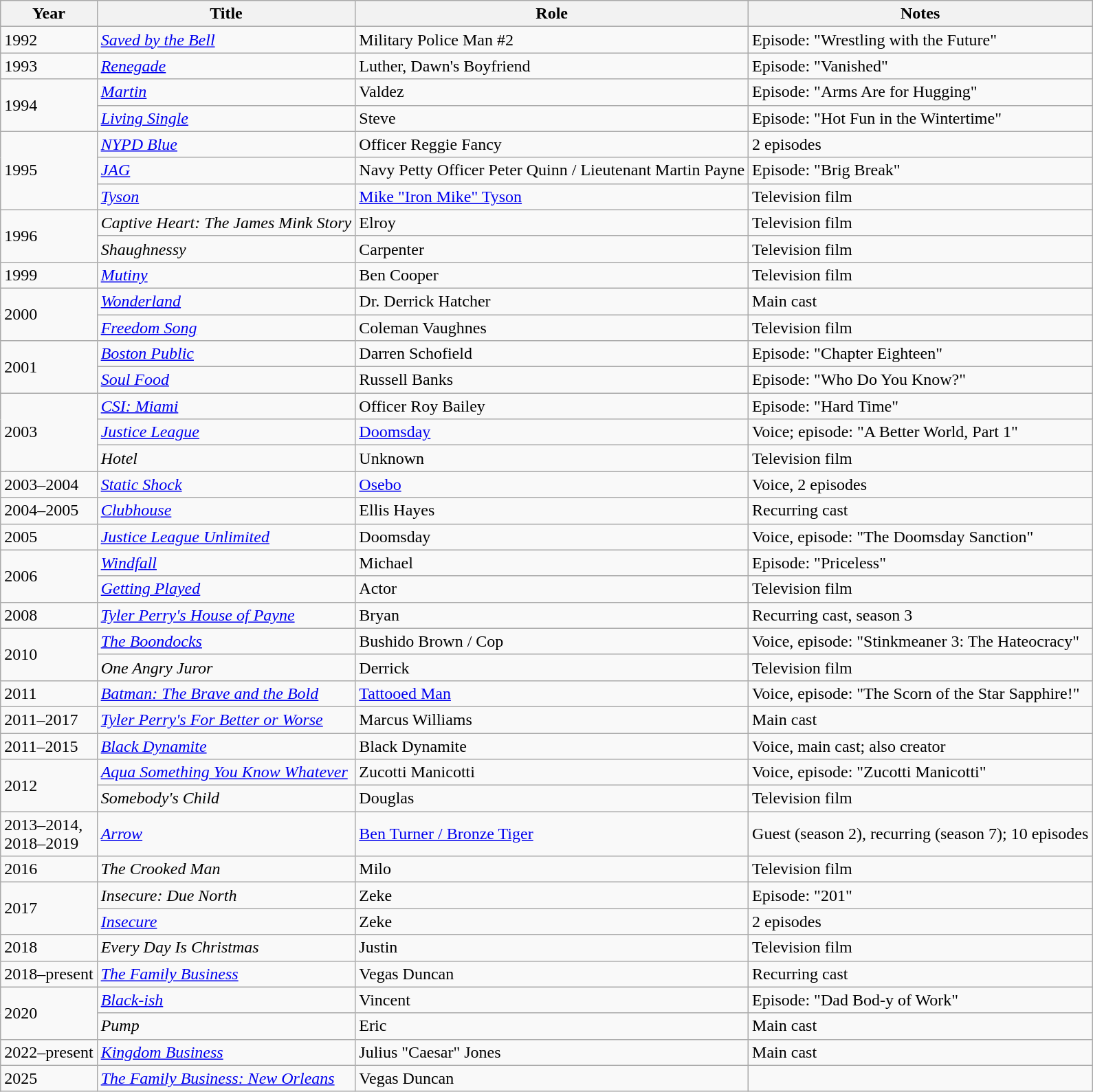<table class="wikitable sortable">
<tr>
<th>Year</th>
<th>Title</th>
<th>Role</th>
<th>Notes</th>
</tr>
<tr>
<td>1992</td>
<td><em><a href='#'>Saved by the Bell</a></em></td>
<td>Military Police Man #2</td>
<td>Episode: "Wrestling with the Future"</td>
</tr>
<tr>
<td>1993</td>
<td><em><a href='#'>Renegade</a></em></td>
<td>Luther, Dawn's Boyfriend</td>
<td>Episode: "Vanished"</td>
</tr>
<tr>
<td rowspan=2>1994</td>
<td><em><a href='#'>Martin</a></em></td>
<td>Valdez</td>
<td>Episode: "Arms Are for Hugging"</td>
</tr>
<tr>
<td><em><a href='#'>Living Single</a></em></td>
<td>Steve</td>
<td>Episode: "Hot Fun in the Wintertime"</td>
</tr>
<tr>
<td rowspan=3>1995</td>
<td><em><a href='#'>NYPD Blue</a></em></td>
<td>Officer Reggie Fancy</td>
<td>2 episodes</td>
</tr>
<tr>
<td><em><a href='#'>JAG</a></em></td>
<td>Navy Petty Officer Peter Quinn / Lieutenant Martin Payne</td>
<td>Episode: "Brig Break"</td>
</tr>
<tr>
<td><em><a href='#'>Tyson</a></em></td>
<td><a href='#'>Mike "Iron Mike" Tyson</a></td>
<td>Television film</td>
</tr>
<tr>
<td rowspan=2>1996</td>
<td><em>Captive Heart: The James Mink Story</em></td>
<td>Elroy</td>
<td>Television film</td>
</tr>
<tr>
<td><em>Shaughnessy</em></td>
<td>Carpenter</td>
<td>Television film</td>
</tr>
<tr>
<td>1999</td>
<td><em><a href='#'>Mutiny</a></em></td>
<td>Ben Cooper</td>
<td>Television film</td>
</tr>
<tr>
<td rowspan=2>2000</td>
<td><em><a href='#'>Wonderland</a></em></td>
<td>Dr. Derrick Hatcher</td>
<td>Main cast</td>
</tr>
<tr>
<td><em><a href='#'>Freedom Song</a></em></td>
<td>Coleman Vaughnes</td>
<td>Television film</td>
</tr>
<tr>
<td rowspan=2>2001</td>
<td><em><a href='#'>Boston Public</a></em></td>
<td>Darren Schofield</td>
<td>Episode: "Chapter Eighteen"</td>
</tr>
<tr>
<td><em><a href='#'>Soul Food</a></em></td>
<td>Russell Banks</td>
<td>Episode: "Who Do You Know?"</td>
</tr>
<tr>
<td rowspan=3>2003</td>
<td><em><a href='#'>CSI: Miami</a></em></td>
<td>Officer Roy Bailey</td>
<td>Episode: "Hard Time"</td>
</tr>
<tr>
<td><em><a href='#'>Justice League</a></em></td>
<td><a href='#'>Doomsday</a></td>
<td>Voice; episode: "A Better World, Part 1"</td>
</tr>
<tr>
<td><em>Hotel</em></td>
<td>Unknown</td>
<td>Television film</td>
</tr>
<tr>
<td>2003–2004</td>
<td><em><a href='#'>Static Shock</a></em></td>
<td><a href='#'>Osebo</a></td>
<td>Voice, 2 episodes</td>
</tr>
<tr>
<td>2004–2005</td>
<td><em><a href='#'>Clubhouse</a></em></td>
<td>Ellis Hayes</td>
<td>Recurring cast</td>
</tr>
<tr>
<td>2005</td>
<td><em><a href='#'>Justice League Unlimited</a></em></td>
<td>Doomsday</td>
<td>Voice, episode: "The Doomsday Sanction"</td>
</tr>
<tr>
<td rowspan=2>2006</td>
<td><em><a href='#'>Windfall</a></em></td>
<td>Michael</td>
<td>Episode: "Priceless"</td>
</tr>
<tr>
<td><em><a href='#'>Getting Played</a></em></td>
<td>Actor</td>
<td>Television film</td>
</tr>
<tr>
<td>2008</td>
<td><em><a href='#'>Tyler Perry's House of Payne</a></em></td>
<td>Bryan</td>
<td>Recurring cast, season 3</td>
</tr>
<tr>
<td rowspan=2>2010</td>
<td><em><a href='#'>The Boondocks</a></em></td>
<td>Bushido Brown / Cop</td>
<td>Voice, episode: "Stinkmeaner 3: The Hateocracy"</td>
</tr>
<tr>
<td><em>One Angry Juror</em></td>
<td>Derrick</td>
<td>Television film</td>
</tr>
<tr>
<td>2011</td>
<td><em><a href='#'>Batman: The Brave and the Bold</a></em></td>
<td><a href='#'>Tattooed Man</a></td>
<td>Voice, episode: "The Scorn of the Star Sapphire!"</td>
</tr>
<tr>
<td>2011–2017</td>
<td><em><a href='#'>Tyler Perry's For Better or Worse</a></em></td>
<td>Marcus Williams</td>
<td>Main cast</td>
</tr>
<tr>
<td>2011–2015</td>
<td><em><a href='#'>Black Dynamite</a></em></td>
<td>Black Dynamite</td>
<td>Voice, main cast; also creator</td>
</tr>
<tr>
<td rowspan=2>2012</td>
<td><em><a href='#'>Aqua Something You Know Whatever</a></em></td>
<td>Zucotti Manicotti</td>
<td>Voice, episode: "Zucotti Manicotti"</td>
</tr>
<tr>
<td><em>Somebody's Child</em></td>
<td>Douglas</td>
<td>Television film</td>
</tr>
<tr>
<td>2013–2014,<br>2018–2019</td>
<td><em><a href='#'>Arrow</a></em></td>
<td><a href='#'>Ben Turner / Bronze Tiger</a></td>
<td>Guest (season 2), recurring (season 7); 10 episodes</td>
</tr>
<tr>
<td>2016</td>
<td><em>The Crooked Man</em></td>
<td>Milo</td>
<td>Television film</td>
</tr>
<tr>
<td rowspan=2>2017</td>
<td><em>Insecure: Due North</em></td>
<td>Zeke</td>
<td>Episode: "201"</td>
</tr>
<tr>
<td><em><a href='#'>Insecure</a></em></td>
<td>Zeke</td>
<td>2 episodes</td>
</tr>
<tr>
<td>2018</td>
<td><em>Every Day Is Christmas</em></td>
<td>Justin</td>
<td>Television film</td>
</tr>
<tr>
<td>2018–present</td>
<td><em><a href='#'>The Family Business</a></em></td>
<td>Vegas Duncan</td>
<td>Recurring cast</td>
</tr>
<tr>
<td rowspan=2>2020</td>
<td><em><a href='#'>Black-ish</a></em></td>
<td>Vincent</td>
<td>Episode: "Dad Bod-y of Work"</td>
</tr>
<tr>
<td><em>Pump</em></td>
<td>Eric</td>
<td>Main cast</td>
</tr>
<tr>
<td>2022–present</td>
<td><em><a href='#'>Kingdom Business</a></em></td>
<td>Julius "Caesar" Jones</td>
<td>Main cast</td>
</tr>
<tr>
<td>2025</td>
<td><em><a href='#'>The Family Business: New Orleans</a></em></td>
<td>Vegas Duncan</td>
<td></td>
</tr>
</table>
